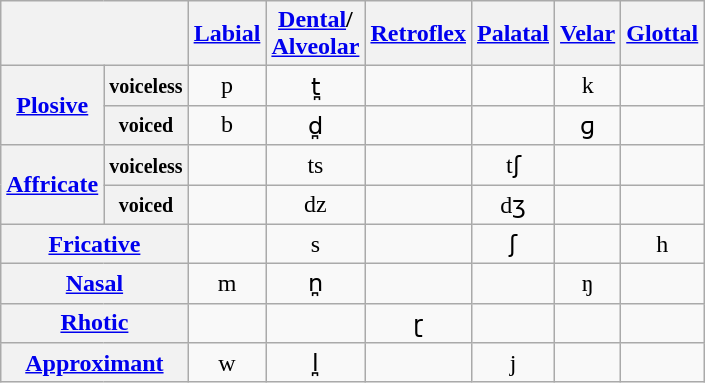<table class="wikitable" style="text-align:center">
<tr>
<th colspan="2"></th>
<th><a href='#'>Labial</a></th>
<th><a href='#'>Dental</a>/<br><a href='#'>Alveolar</a></th>
<th><a href='#'>Retroflex</a></th>
<th><a href='#'>Palatal</a></th>
<th><a href='#'>Velar</a></th>
<th><a href='#'>Glottal</a></th>
</tr>
<tr>
<th rowspan="2"><a href='#'>Plosive</a></th>
<th><small>voiceless</small></th>
<td>p</td>
<td>t̪</td>
<td></td>
<td></td>
<td>k</td>
<td></td>
</tr>
<tr>
<th><small>voiced</small></th>
<td>b</td>
<td>d̪</td>
<td></td>
<td></td>
<td>ɡ</td>
<td></td>
</tr>
<tr>
<th rowspan="2"><a href='#'>Affricate</a></th>
<th><small>voiceless</small></th>
<td></td>
<td>ts</td>
<td></td>
<td>tʃ</td>
<td></td>
<td></td>
</tr>
<tr>
<th><small>voiced</small></th>
<td></td>
<td>dz</td>
<td></td>
<td>dʒ</td>
<td></td>
<td></td>
</tr>
<tr>
<th colspan="2"><a href='#'>Fricative</a></th>
<td></td>
<td>s</td>
<td></td>
<td>ʃ</td>
<td></td>
<td>h</td>
</tr>
<tr>
<th colspan="2"><a href='#'>Nasal</a></th>
<td>m</td>
<td>n̪</td>
<td></td>
<td></td>
<td>ŋ</td>
<td></td>
</tr>
<tr>
<th colspan="2"><a href='#'>Rhotic</a></th>
<td></td>
<td></td>
<td>ɽ</td>
<td></td>
<td></td>
<td></td>
</tr>
<tr>
<th colspan="2"><a href='#'>Approximant</a></th>
<td>w</td>
<td>l̪</td>
<td></td>
<td>j</td>
<td></td>
<td></td>
</tr>
</table>
